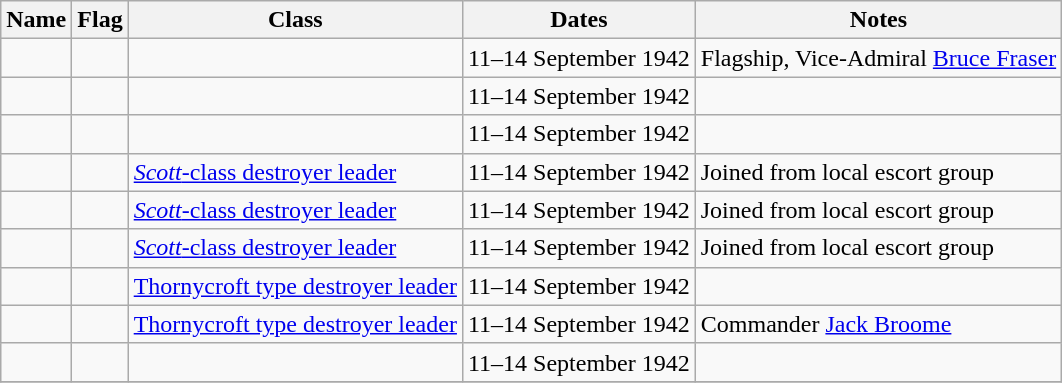<table class="wikitable sortable">
<tr>
<th>Name</th>
<th>Flag</th>
<th>Class</th>
<th>Dates</th>
<th>Notes</th>
</tr>
<tr>
<td></td>
<td></td>
<td></td>
<td>11–14 September 1942</td>
<td>Flagship, Vice-Admiral <a href='#'>Bruce Fraser</a></td>
</tr>
<tr>
<td></td>
<td></td>
<td></td>
<td>11–14 September 1942</td>
<td></td>
</tr>
<tr>
<td></td>
<td></td>
<td></td>
<td>11–14 September 1942</td>
<td></td>
</tr>
<tr>
<td></td>
<td></td>
<td><a href='#'><em>Scott</em>-class destroyer leader</a></td>
<td>11–14 September 1942</td>
<td>Joined from local escort group</td>
</tr>
<tr>
<td></td>
<td></td>
<td><a href='#'><em>Scott</em>-class destroyer leader</a></td>
<td>11–14 September 1942</td>
<td>Joined from local escort group</td>
</tr>
<tr>
<td></td>
<td></td>
<td><a href='#'><em>Scott</em>-class destroyer leader</a></td>
<td>11–14 September 1942</td>
<td>Joined from local escort group</td>
</tr>
<tr>
<td></td>
<td></td>
<td><a href='#'>Thornycroft type destroyer leader</a></td>
<td>11–14 September 1942</td>
<td></td>
</tr>
<tr>
<td></td>
<td></td>
<td><a href='#'>Thornycroft type destroyer leader</a></td>
<td>11–14 September 1942</td>
<td>Commander <a href='#'>Jack Broome</a></td>
</tr>
<tr>
<td></td>
<td></td>
<td></td>
<td>11–14 September 1942</td>
<td></td>
</tr>
<tr>
</tr>
</table>
